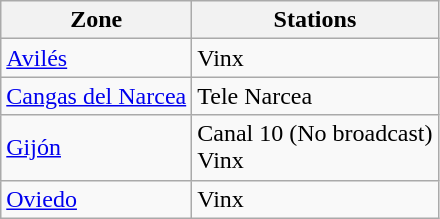<table class="wikitable">
<tr>
<th>Zone</th>
<th>Stations</th>
</tr>
<tr>
<td><a href='#'>Avilés</a></td>
<td>Vinx</td>
</tr>
<tr>
<td><a href='#'>Cangas del Narcea</a></td>
<td>Tele Narcea</td>
</tr>
<tr>
<td><a href='#'>Gijón</a></td>
<td>Canal 10 (No broadcast)<br>Vinx</td>
</tr>
<tr>
<td><a href='#'>Oviedo</a></td>
<td>Vinx</td>
</tr>
</table>
